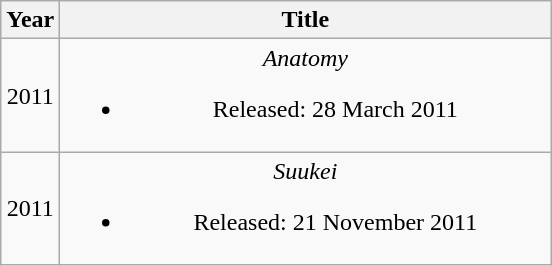<table class="wikitable" style="text-align:center;">
<tr>
<th scope="col">Year</th>
<th scope="col" style="width:20em;">Title</th>
</tr>
<tr>
<td>2011</td>
<td scope="row"><em>Anatomy</em><br><ul><li>Released: 28 March 2011</li></ul></td>
</tr>
<tr>
<td>2011</td>
<td scope="row"><em>Suukei</em><br><ul><li>Released: 21 November 2011</li></ul></td>
</tr>
</table>
